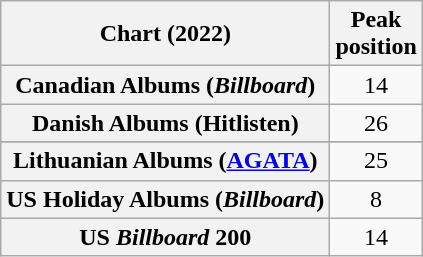<table class="wikitable plainrowheaders" style="text-align:center">
<tr>
<th scope="col">Chart (2022)</th>
<th scope="col">Peak<br>position</th>
</tr>
<tr>
<th scope="row">Canadian Albums (<em>Billboard</em>)</th>
<td>14</td>
</tr>
<tr>
<th scope="row">Danish Albums (Hitlisten)</th>
<td style="text-align: center;">26</td>
</tr>
<tr>
</tr>
<tr>
<th scope="row">Lithuanian Albums (<a href='#'>AGATA</a>)</th>
<td>25</td>
</tr>
<tr>
<th scope="row">US Holiday Albums (<em>Billboard</em>)</th>
<td>8</td>
</tr>
<tr>
<th scope="row">US <em>Billboard</em> 200</th>
<td>14</td>
</tr>
</table>
